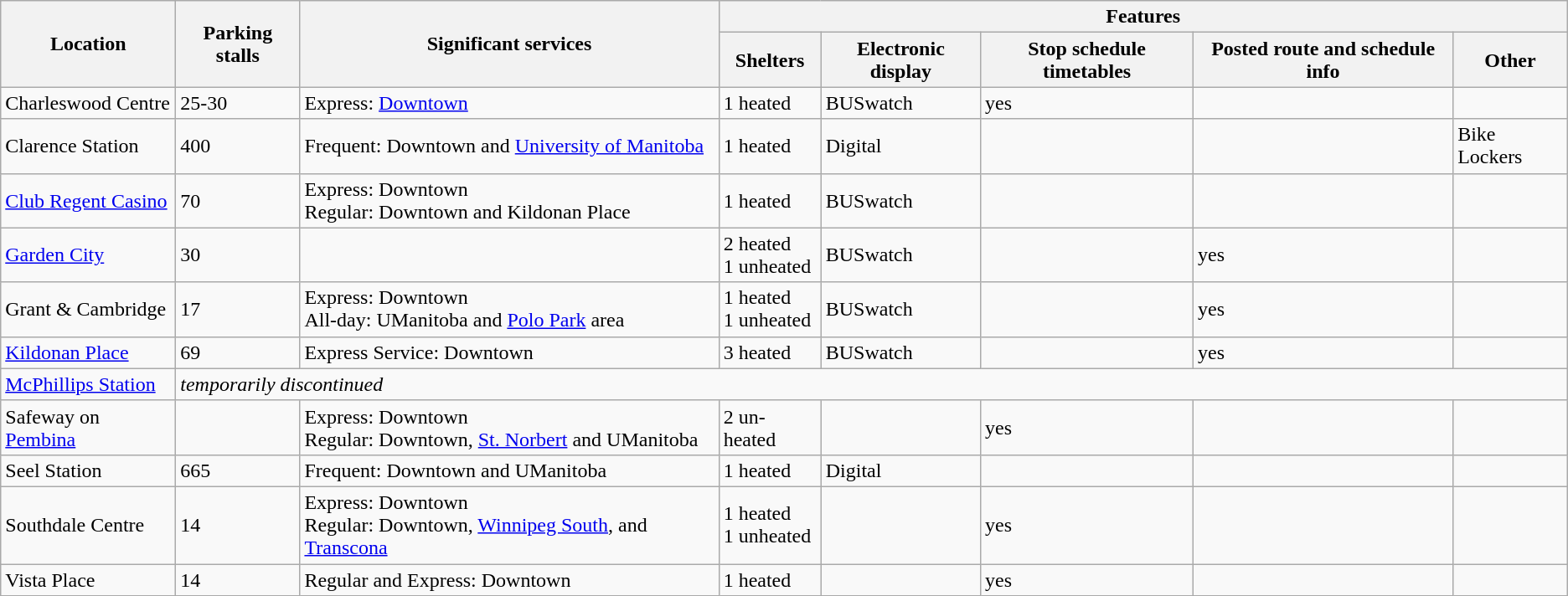<table class="wikitable">
<tr>
<th rowspan="2">Location</th>
<th rowspan="2">Parking stalls</th>
<th rowspan="2">Significant services</th>
<th colspan="5">Features</th>
</tr>
<tr>
<th>Shelters</th>
<th>Electronic display</th>
<th>Stop schedule timetables</th>
<th>Posted route and schedule info</th>
<th>Other</th>
</tr>
<tr>
<td>Charleswood Centre</td>
<td>25-30</td>
<td>Express: <a href='#'>Downtown</a></td>
<td>1 heated</td>
<td>BUSwatch</td>
<td>yes</td>
<td></td>
<td></td>
</tr>
<tr>
<td>Clarence Station</td>
<td>400</td>
<td>Frequent: Downtown and <a href='#'>University of Manitoba</a></td>
<td>1 heated</td>
<td>Digital</td>
<td></td>
<td></td>
<td>Bike Lockers</td>
</tr>
<tr>
<td><a href='#'>Club Regent Casino</a></td>
<td>70</td>
<td>Express: Downtown<br>Regular: Downtown and Kildonan Place</td>
<td>1 heated</td>
<td>BUSwatch</td>
<td></td>
<td></td>
<td></td>
</tr>
<tr>
<td><a href='#'>Garden City</a></td>
<td>30</td>
<td></td>
<td>2 heated<br>1 unheated</td>
<td>BUSwatch</td>
<td></td>
<td>yes</td>
<td></td>
</tr>
<tr>
<td>Grant & Cambridge</td>
<td>17</td>
<td>Express: Downtown<br>All-day: UManitoba and <a href='#'>Polo Park</a> area</td>
<td>1 heated<br>1 unheated</td>
<td>BUSwatch</td>
<td></td>
<td>yes</td>
<td></td>
</tr>
<tr>
<td><a href='#'>Kildonan Place</a></td>
<td>69</td>
<td>Express Service: Downtown</td>
<td>3 heated</td>
<td>BUSwatch</td>
<td></td>
<td>yes</td>
<td></td>
</tr>
<tr>
<td><a href='#'>McPhillips Station</a></td>
<td colspan="7"><em>temporarily discontinued</em></td>
</tr>
<tr>
<td>Safeway on <a href='#'>Pembina</a></td>
<td></td>
<td>Express: Downtown<br>Regular: Downtown, <a href='#'>St. Norbert</a> and UManitoba</td>
<td>2 un-heated</td>
<td></td>
<td>yes</td>
<td></td>
<td></td>
</tr>
<tr>
<td>Seel Station</td>
<td>665</td>
<td>Frequent: Downtown and UManitoba</td>
<td>1 heated</td>
<td>Digital</td>
<td></td>
<td></td>
<td></td>
</tr>
<tr>
<td>Southdale Centre</td>
<td>14</td>
<td>Express: Downtown<br>Regular: Downtown, <a href='#'>Winnipeg South</a>, and <a href='#'>Transcona</a></td>
<td>1 heated<br>1 unheated</td>
<td></td>
<td>yes</td>
<td></td>
<td></td>
</tr>
<tr>
<td>Vista Place</td>
<td>14</td>
<td>Regular and Express: Downtown</td>
<td>1 heated</td>
<td></td>
<td>yes</td>
<td></td>
<td></td>
</tr>
</table>
